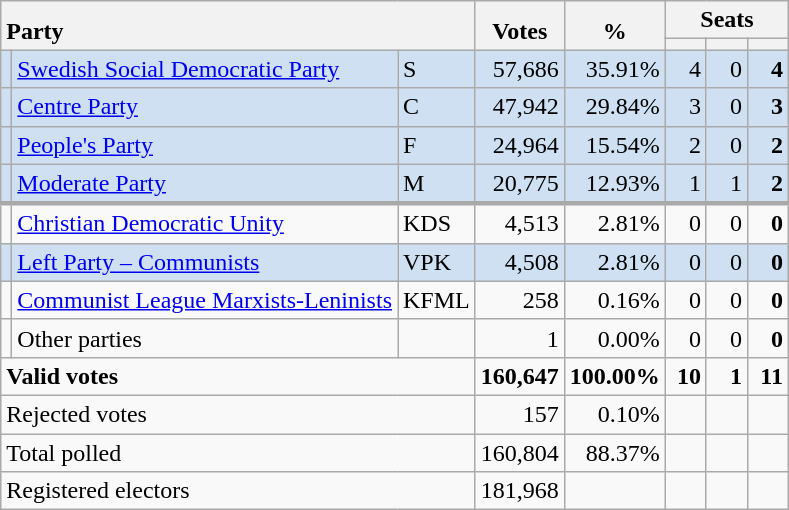<table class="wikitable" border="1" style="text-align:right;">
<tr>
<th style="text-align:left;" valign=bottom rowspan=2 colspan=3>Party</th>
<th align=center valign=bottom rowspan=2 width="50">Votes</th>
<th align=center valign=bottom rowspan=2 width="50">%</th>
<th colspan=3>Seats</th>
</tr>
<tr>
<th align=center valign=bottom width="20"><small></small></th>
<th align=center valign=bottom width="20"><small><a href='#'></a></small></th>
<th align=center valign=bottom width="20"><small></small></th>
</tr>
<tr style="background:#CEE0F2;">
<td></td>
<td align=left style="white-space: nowrap;"><a href='#'>Swedish Social Democratic Party</a></td>
<td align=left>S</td>
<td>57,686</td>
<td>35.91%</td>
<td>4</td>
<td>0</td>
<td><strong>4</strong></td>
</tr>
<tr style="background:#CEE0F2;">
<td></td>
<td align=left><a href='#'>Centre Party</a></td>
<td align=left>C</td>
<td>47,942</td>
<td>29.84%</td>
<td>3</td>
<td>0</td>
<td><strong>3</strong></td>
</tr>
<tr style="background:#CEE0F2;">
<td></td>
<td align=left><a href='#'>People's Party</a></td>
<td align=left>F</td>
<td>24,964</td>
<td>15.54%</td>
<td>2</td>
<td>0</td>
<td><strong>2</strong></td>
</tr>
<tr style="background:#CEE0F2;">
<td></td>
<td align=left><a href='#'>Moderate Party</a></td>
<td align=left>M</td>
<td>20,775</td>
<td>12.93%</td>
<td>1</td>
<td>1</td>
<td><strong>2</strong></td>
</tr>
<tr style="border-top:3px solid darkgray;">
<td></td>
<td align=left><a href='#'>Christian Democratic Unity</a></td>
<td align=left>KDS</td>
<td>4,513</td>
<td>2.81%</td>
<td>0</td>
<td>0</td>
<td><strong>0</strong></td>
</tr>
<tr style="background:#CEE0F2;">
<td></td>
<td align=left><a href='#'>Left Party – Communists</a></td>
<td align=left>VPK</td>
<td>4,508</td>
<td>2.81%</td>
<td>0</td>
<td>0</td>
<td><strong>0</strong></td>
</tr>
<tr>
<td></td>
<td align=left><a href='#'>Communist League Marxists-Leninists</a></td>
<td align=left>KFML</td>
<td>258</td>
<td>0.16%</td>
<td>0</td>
<td>0</td>
<td><strong>0</strong></td>
</tr>
<tr>
<td></td>
<td align=left>Other parties</td>
<td></td>
<td>1</td>
<td>0.00%</td>
<td>0</td>
<td>0</td>
<td><strong>0</strong></td>
</tr>
<tr style="font-weight:bold">
<td align=left colspan=3>Valid votes</td>
<td>160,647</td>
<td>100.00%</td>
<td>10</td>
<td>1</td>
<td>11</td>
</tr>
<tr>
<td align=left colspan=3>Rejected votes</td>
<td>157</td>
<td>0.10%</td>
<td></td>
<td></td>
<td></td>
</tr>
<tr>
<td align=left colspan=3>Total polled</td>
<td>160,804</td>
<td>88.37%</td>
<td></td>
<td></td>
<td></td>
</tr>
<tr>
<td align=left colspan=3>Registered electors</td>
<td>181,968</td>
<td></td>
<td></td>
<td></td>
<td></td>
</tr>
</table>
